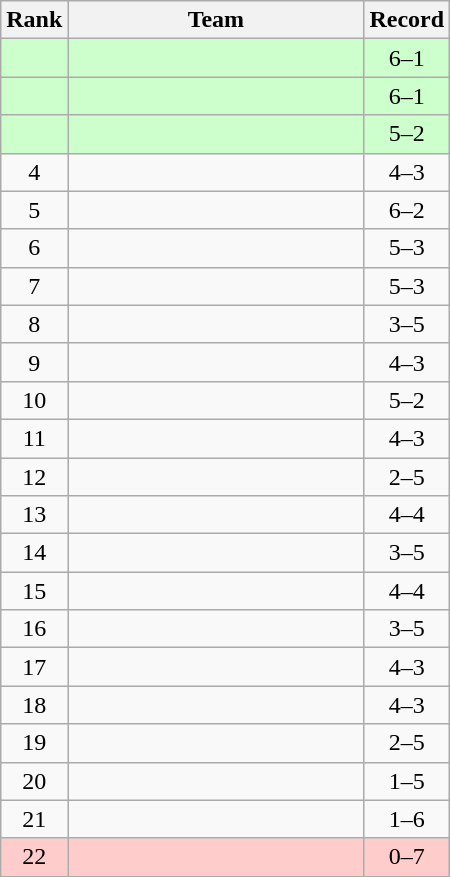<table class=wikitable style="text-align:center;">
<tr>
<th>Rank</th>
<th width=190>Team</th>
<th>Record</th>
</tr>
<tr bgcolor=#ccffcc>
<td></td>
<td align=left></td>
<td>6–1</td>
</tr>
<tr bgcolor=#ccffcc>
<td></td>
<td align=left></td>
<td>6–1</td>
</tr>
<tr bgcolor=#ccffcc>
<td></td>
<td align=left></td>
<td>5–2</td>
</tr>
<tr>
<td>4</td>
<td align=left></td>
<td>4–3</td>
</tr>
<tr>
<td>5</td>
<td align=left></td>
<td>6–2</td>
</tr>
<tr>
<td>6</td>
<td align=left></td>
<td>5–3</td>
</tr>
<tr>
<td>7</td>
<td align=left></td>
<td>5–3</td>
</tr>
<tr>
<td>8</td>
<td align=left></td>
<td>3–5</td>
</tr>
<tr>
<td>9</td>
<td align=left></td>
<td>4–3</td>
</tr>
<tr>
<td>10</td>
<td align=left></td>
<td>5–2</td>
</tr>
<tr>
<td>11</td>
<td align=left></td>
<td>4–3</td>
</tr>
<tr>
<td>12</td>
<td align=left></td>
<td>2–5</td>
</tr>
<tr>
<td>13</td>
<td align=left></td>
<td>4–4</td>
</tr>
<tr>
<td>14</td>
<td align=left></td>
<td>3–5</td>
</tr>
<tr>
<td>15</td>
<td align=left></td>
<td>4–4</td>
</tr>
<tr>
<td>16</td>
<td align=left></td>
<td>3–5</td>
</tr>
<tr>
<td>17</td>
<td align=left></td>
<td>4–3</td>
</tr>
<tr>
<td>18</td>
<td align=left></td>
<td>4–3</td>
</tr>
<tr>
<td>19</td>
<td align=left></td>
<td>2–5</td>
</tr>
<tr>
<td>20</td>
<td align=left></td>
<td>1–5</td>
</tr>
<tr>
<td>21</td>
<td align=left></td>
<td>1–6</td>
</tr>
<tr bgcolor=#ffcccc>
<td>22</td>
<td align=left></td>
<td>0–7</td>
</tr>
</table>
